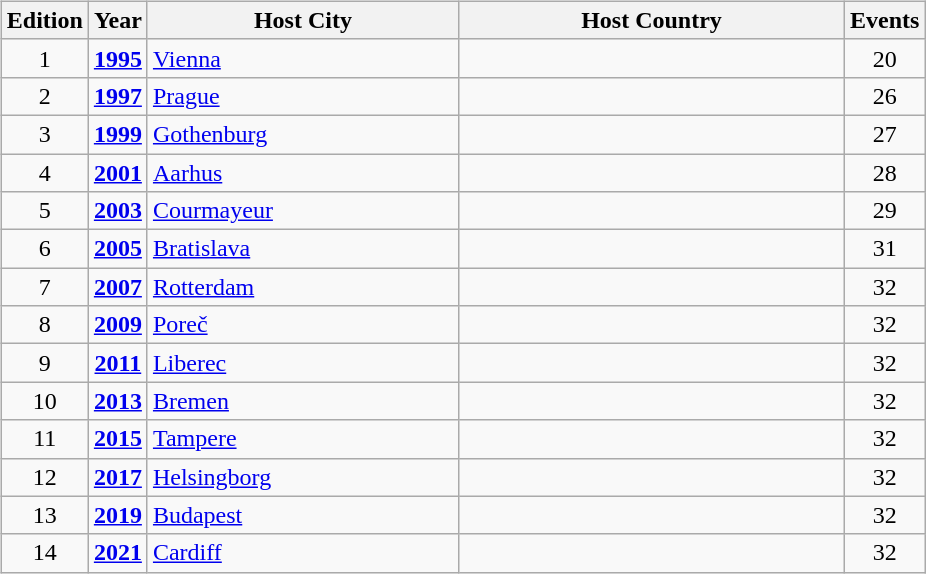<table>
<tr>
<td><br><table class="wikitable" style="font-size:100%">
<tr>
<th width=30>Edition</th>
<th width=30>Year</th>
<th width=200>Host City</th>
<th width=250>Host Country</th>
<th width=30>Events</th>
</tr>
<tr>
<td align=center>1</td>
<td align=center><strong><a href='#'>1995</a></strong></td>
<td><a href='#'>Vienna</a></td>
<td></td>
<td align=center>20</td>
</tr>
<tr>
<td align=center>2</td>
<td align=center><strong><a href='#'>1997</a></strong></td>
<td><a href='#'>Prague</a></td>
<td></td>
<td align=center>26</td>
</tr>
<tr>
<td align=center>3</td>
<td align=center><strong><a href='#'>1999</a></strong></td>
<td><a href='#'>Gothenburg</a></td>
<td></td>
<td align=center>27</td>
</tr>
<tr>
<td align=center>4</td>
<td align=center><strong><a href='#'>2001</a></strong></td>
<td><a href='#'>Aarhus</a></td>
<td></td>
<td align=center>28</td>
</tr>
<tr>
<td align=center>5</td>
<td align=center><strong><a href='#'>2003</a></strong></td>
<td><a href='#'>Courmayeur</a></td>
<td></td>
<td align=center>29</td>
</tr>
<tr>
<td align=center>6</td>
<td align=center><strong><a href='#'>2005</a></strong></td>
<td><a href='#'>Bratislava</a></td>
<td></td>
<td align=center>31</td>
</tr>
<tr>
<td align=center>7</td>
<td align=center><strong><a href='#'>2007</a></strong></td>
<td><a href='#'>Rotterdam</a></td>
<td></td>
<td align=center>32</td>
</tr>
<tr>
<td align=center>8</td>
<td align=center><strong><a href='#'>2009</a></strong></td>
<td><a href='#'>Poreč</a></td>
<td></td>
<td align=center>32</td>
</tr>
<tr>
<td align=center>9</td>
<td align=center><strong><a href='#'>2011</a></strong></td>
<td><a href='#'>Liberec</a></td>
<td></td>
<td align=center>32</td>
</tr>
<tr>
<td align=center>10</td>
<td align=center><strong><a href='#'>2013</a></strong></td>
<td><a href='#'>Bremen</a></td>
<td></td>
<td align=center>32</td>
</tr>
<tr>
<td align=center>11</td>
<td align=center><strong><a href='#'>2015</a></strong></td>
<td><a href='#'>Tampere</a></td>
<td></td>
<td align=center>32</td>
</tr>
<tr>
<td align=center>12</td>
<td align=center><strong><a href='#'>2017</a></strong></td>
<td><a href='#'>Helsingborg</a></td>
<td></td>
<td align=center>32</td>
</tr>
<tr>
<td align=center>13</td>
<td align=center><strong><a href='#'>2019</a></strong></td>
<td><a href='#'>Budapest</a></td>
<td></td>
<td align=center>32</td>
</tr>
<tr>
<td align=center>14</td>
<td align=center><strong><a href='#'>2021</a></strong></td>
<td><a href='#'>Cardiff</a></td>
<td></td>
<td align=center>32</td>
</tr>
</table>
</td>
</tr>
</table>
